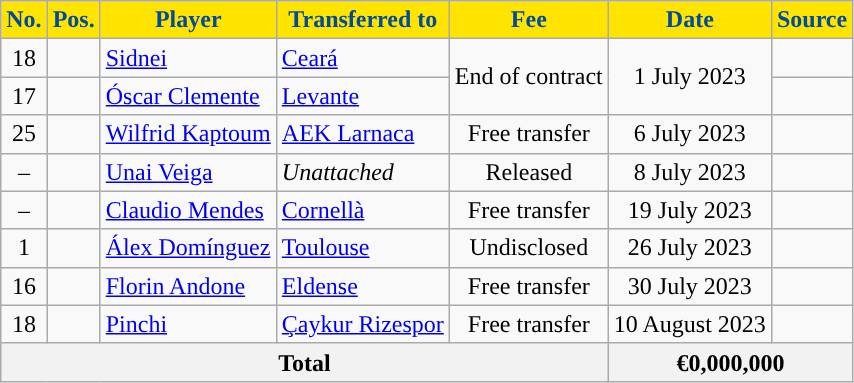<table class="wikitable plainrowheaders sortable">
<tr>
<th style="background:#ffe400; color:#004b9d; ">No.</th>
<th style="background:#ffe400; color:#004b9d; ">Pos.</th>
<th style="background:#ffe400; color:#004b9d; ">Player</th>
<th style="background:#ffe400; color:#004b9d; ">Transferred to</th>
<th style="background:#ffe400; color:#004b9d; ">Fee</th>
<th style="background:#ffe400; color:#004b9d; ">Date</th>
<th style="background:#ffe400; color:#004b9d; ">Source</th>
</tr>
<tr>
<td align=center>18</td>
<td align=center></td>
<td> <a href='#'>Sidnei</a></td>
<td> <a href='#'>Ceará</a></td>
<td rowspan=2; align=center>End of contract</td>
<td rowspan=2; align=center>1 July 2023</td>
<td align=center></td>
</tr>
<tr>
<td align=center>17</td>
<td align=center></td>
<td> <a href='#'>Óscar Clemente</a></td>
<td><a href='#'>Levante</a></td>
<td align=center></td>
</tr>
<tr>
<td align=center>25</td>
<td align=center></td>
<td> <a href='#'>Wilfrid Kaptoum</a></td>
<td> <a href='#'>AEK Larnaca</a></td>
<td align=center>Free transfer</td>
<td align=center>6 July 2023</td>
<td align=center></td>
</tr>
<tr>
<td align=center>–</td>
<td align=center></td>
<td> <a href='#'>Unai Veiga</a></td>
<td><em>Unattached</em></td>
<td align=center>Released</td>
<td align=center>8 July 2023</td>
<td align=center></td>
</tr>
<tr>
<td align=center>–</td>
<td align=center></td>
<td> <a href='#'>Claudio Mendes</a></td>
<td><a href='#'>Cornellà</a></td>
<td align=center>Free transfer</td>
<td align=center>19 July 2023</td>
<td align=center></td>
</tr>
<tr>
<td align=center>1</td>
<td align=center></td>
<td> <a href='#'>Álex Domínguez</a></td>
<td> <a href='#'>Toulouse</a></td>
<td align=center>Undisclosed</td>
<td align=center>26 July 2023</td>
<td align=center></td>
</tr>
<tr>
<td align=center>16</td>
<td align=center></td>
<td> <a href='#'>Florin Andone</a></td>
<td><a href='#'>Eldense</a></td>
<td align=center>Free transfer</td>
<td align=center>30 July 2023</td>
<td align=center></td>
</tr>
<tr>
<td align=center>18</td>
<td align=center></td>
<td> <a href='#'>Pinchi</a></td>
<td> <a href='#'>Çaykur Rizespor</a></td>
<td align=center>Free transfer</td>
<td align=center>10 August 2023</td>
<td align=center></td>
</tr>
<tr>
<th colspan="5">Total</th>
<th colspan="2">€0,000,000</th>
</tr>
</table>
